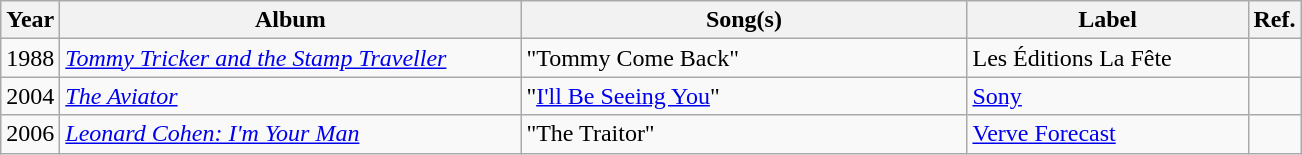<table class="wikitable">
<tr>
<th>Year</th>
<th width="300">Album</th>
<th width="290">Song(s)</th>
<th width="180">Label</th>
<th width="10">Ref.</th>
</tr>
<tr>
<td align="center">1988</td>
<td><em><a href='#'>Tommy Tricker and the Stamp Traveller</a></em></td>
<td>"Tommy Come Back"</td>
<td>Les Éditions La Fête</td>
<td align="center"></td>
</tr>
<tr>
<td align="center">2004</td>
<td><em><a href='#'>The Aviator</a></em></td>
<td>"<a href='#'>I'll Be Seeing You</a>"</td>
<td><a href='#'>Sony</a></td>
<td align="center"></td>
</tr>
<tr>
<td align="center">2006</td>
<td><em><a href='#'>Leonard Cohen: I'm Your Man</a></em></td>
<td>"The Traitor"</td>
<td><a href='#'>Verve Forecast</a></td>
<td align="center"></td>
</tr>
</table>
